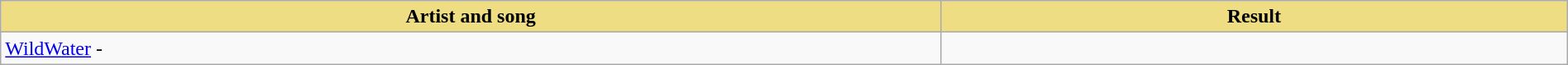<table class="wikitable" width=100%>
<tr>
<th style="width:15%;background:#EEDD82;">Artist and song</th>
<th style="width:10%;background:#EEDD82;">Result</th>
</tr>
<tr>
<td><a href='#'>WildWater</a> -</td>
<td></td>
</tr>
</table>
